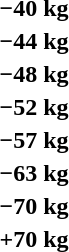<table>
<tr>
<th rowspan=2>−40 kg</th>
<td rowspan=2></td>
<td rowspan=2></td>
<td></td>
</tr>
<tr>
<td></td>
</tr>
<tr>
<th rowspan=2>−44 kg</th>
<td rowspan=2></td>
<td rowspan=2></td>
<td></td>
</tr>
<tr>
<td></td>
</tr>
<tr>
<th rowspan=2>−48 kg</th>
<td rowspan=2></td>
<td rowspan=2></td>
<td></td>
</tr>
<tr>
<td></td>
</tr>
<tr>
<th rowspan=2>−52 kg</th>
<td rowspan=2></td>
<td rowspan=2></td>
<td></td>
</tr>
<tr>
<td></td>
</tr>
<tr>
<th rowspan=2>−57 kg</th>
<td rowspan=2></td>
<td rowspan=2></td>
<td></td>
</tr>
<tr>
<td></td>
</tr>
<tr>
<th rowspan=2>−63 kg</th>
<td rowspan=2></td>
<td rowspan=2></td>
<td></td>
</tr>
<tr>
<td></td>
</tr>
<tr>
<th rowspan=2>−70 kg</th>
<td rowspan=2></td>
<td rowspan=2></td>
<td></td>
</tr>
<tr>
<td></td>
</tr>
<tr>
<th rowspan=2>+70 kg</th>
<td rowspan=2></td>
<td rowspan=2></td>
<td></td>
</tr>
<tr>
<td></td>
</tr>
</table>
